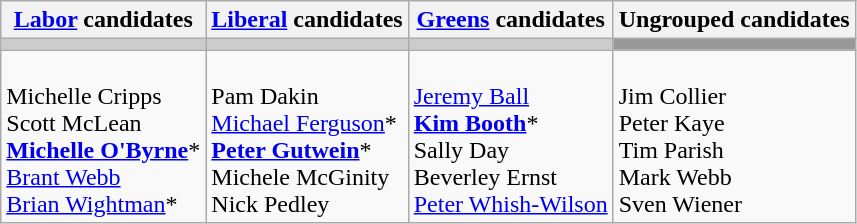<table class="wikitable">
<tr>
<th><a href='#'>Labor</a> candidates</th>
<th><a href='#'>Liberal</a> candidates</th>
<th><a href='#'>Greens</a> candidates</th>
<th>Ungrouped candidates</th>
</tr>
<tr bgcolor="#cccccc">
<td></td>
<td></td>
<td></td>
<td bgcolor="#999999"></td>
</tr>
<tr>
<td><br>Michelle Cripps<br>
Scott McLean<br>
<strong><a href='#'>Michelle O'Byrne</a></strong>*<br>
<a href='#'>Brant Webb</a><br>
<a href='#'>Brian Wightman</a>*</td>
<td><br>Pam Dakin<br>
<a href='#'>Michael Ferguson</a>*<br>
<strong><a href='#'>Peter Gutwein</a></strong>*<br>
Michele McGinity<br>
Nick Pedley</td>
<td><br><a href='#'>Jeremy Ball</a><br>
<strong><a href='#'>Kim Booth</a></strong>*<br>
Sally Day<br>
Beverley Ernst<br>
<a href='#'>Peter Whish-Wilson</a></td>
<td valign=top><br>Jim Collier<br>
Peter Kaye<br>
Tim Parish<br>
Mark Webb<br>
Sven Wiener</td>
</tr>
</table>
